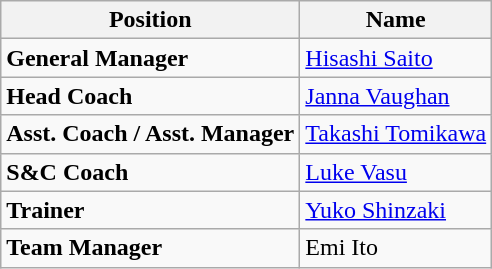<table class="wikitable">
<tr>
<th>Position</th>
<th>Name</th>
</tr>
<tr>
<td><strong>General Manager</strong></td>
<td><a href='#'>Hisashi Saito</a></td>
</tr>
<tr>
<td><strong>Head Coach</strong></td>
<td><a href='#'>Janna Vaughan</a></td>
</tr>
<tr>
<td><strong>Asst. Coach / Asst. Manager</strong></td>
<td><a href='#'>Takashi Tomikawa</a></td>
</tr>
<tr>
<td><strong>S&C Coach</strong></td>
<td><a href='#'>Luke Vasu</a></td>
</tr>
<tr>
<td><strong>Trainer</strong></td>
<td><a href='#'>Yuko Shinzaki</a></td>
</tr>
<tr>
<td><strong>Team Manager</strong></td>
<td>Emi Ito</td>
</tr>
</table>
